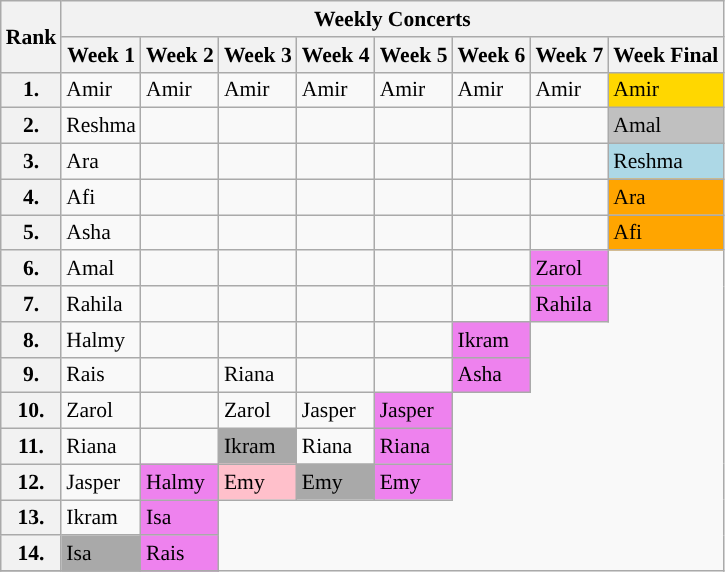<table class="wikitable" style="font-size:90%;">
<tr>
<th rowspan="2">Rank</th>
<th colspan="8">Weekly Concerts</th>
</tr>
<tr>
<th>Week 1</th>
<th>Week 2</th>
<th>Week 3</th>
<th>Week 4</th>
<th>Week 5</th>
<th>Week 6</th>
<th>Week 7</th>
<th>Week Final</th>
</tr>
<tr>
<th>1.</th>
<td>Amir</td>
<td>Amir</td>
<td>Amir</td>
<td>Amir</td>
<td>Amir</td>
<td>Amir</td>
<td>Amir</td>
<td style="background: gold;">Amir</td>
</tr>
<tr>
<th>2.</th>
<td>Reshma</td>
<td></td>
<td></td>
<td></td>
<td></td>
<td></td>
<td></td>
<td style="background: silver;">Amal</td>
</tr>
<tr>
<th>3.</th>
<td>Ara</td>
<td></td>
<td></td>
<td></td>
<td></td>
<td></td>
<td></td>
<td style="background: lightblue;">Reshma</td>
</tr>
<tr>
<th>4.</th>
<td>Afi</td>
<td></td>
<td></td>
<td></td>
<td></td>
<td></td>
<td></td>
<td style="background: orange;">Ara</td>
</tr>
<tr>
<th>5.</th>
<td>Asha</td>
<td></td>
<td></td>
<td></td>
<td></td>
<td></td>
<td></td>
<td style="background: orange;">Afi</td>
</tr>
<tr>
<th>6.</th>
<td>Amal</td>
<td></td>
<td></td>
<td></td>
<td></td>
<td></td>
<td style="background: violet;">Zarol</td>
</tr>
<tr>
<th>7.</th>
<td>Rahila</td>
<td></td>
<td></td>
<td></td>
<td></td>
<td></td>
<td style="background: violet;">Rahila</td>
</tr>
<tr>
<th>8.</th>
<td>Halmy</td>
<td></td>
<td></td>
<td></td>
<td></td>
<td style="background: violet;">Ikram</td>
</tr>
<tr>
<th>9.</th>
<td>Rais</td>
<td></td>
<td>Riana</td>
<td></td>
<td></td>
<td style="background: violet;">Asha</td>
</tr>
<tr>
<th>10.</th>
<td>Zarol</td>
<td></td>
<td>Zarol</td>
<td>Jasper</td>
<td style="background: violet;">Jasper</td>
</tr>
<tr>
<th>11.</th>
<td>Riana</td>
<td></td>
<td style="background: darkgray;">Ikram</td>
<td>Riana</td>
<td style="background: violet;">Riana</td>
</tr>
<tr>
<th>12.</th>
<td>Jasper</td>
<td style="background: violet;">Halmy</td>
<td style="background: pink;">Emy</td>
<td style="background: darkgray;">Emy</td>
<td style="background: violet;">Emy</td>
</tr>
<tr>
<th>13.</th>
<td>Ikram</td>
<td style="background: violet;">Isa</td>
</tr>
<tr>
<th>14.</th>
<td style="background: darkgray;">Isa</td>
<td style="background: violet;">Rais</td>
</tr>
<tr>
</tr>
</table>
